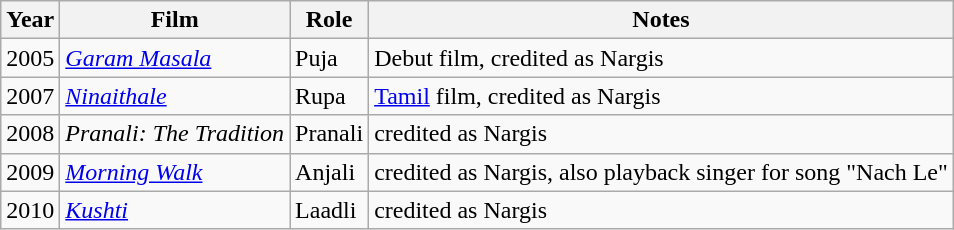<table class="wikitable sortable">
<tr>
<th>Year</th>
<th>Film</th>
<th>Role</th>
<th class="unsortable">Notes</th>
</tr>
<tr>
<td>2005</td>
<td><em><a href='#'>Garam Masala</a></em></td>
<td>Puja</td>
<td>Debut film, credited as Nargis</td>
</tr>
<tr>
<td>2007</td>
<td><em><a href='#'>Ninaithale</a></em></td>
<td>Rupa</td>
<td><a href='#'>Tamil</a> film, credited as Nargis</td>
</tr>
<tr>
<td>2008</td>
<td><em>Pranali: The Tradition</em></td>
<td>Pranali</td>
<td>credited as Nargis</td>
</tr>
<tr>
<td>2009</td>
<td><em><a href='#'>Morning Walk</a></em></td>
<td>Anjali</td>
<td>credited as Nargis, also playback singer for song "Nach Le"</td>
</tr>
<tr>
<td>2010</td>
<td><em><a href='#'>Kushti</a></em></td>
<td>Laadli</td>
<td>credited as Nargis</td>
</tr>
</table>
